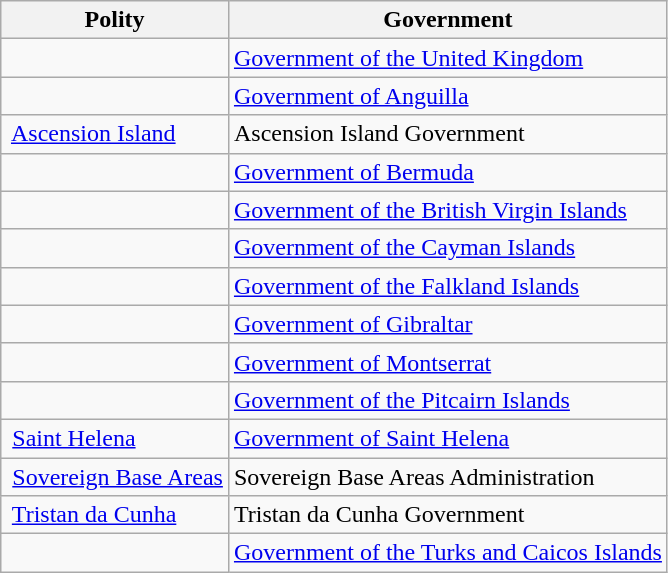<table class="wikitable">
<tr>
<th scope="col">Polity</th>
<th scope="col">Government</th>
</tr>
<tr>
<td></td>
<td><a href='#'>Government of the United Kingdom</a></td>
</tr>
<tr>
<td></td>
<td><a href='#'>Government of Anguilla</a></td>
</tr>
<tr>
<td> <a href='#'>Ascension Island</a></td>
<td>Ascension Island Government</td>
</tr>
<tr>
<td></td>
<td><a href='#'>Government of Bermuda</a></td>
</tr>
<tr>
<td></td>
<td><a href='#'>Government of the British Virgin Islands</a></td>
</tr>
<tr>
<td></td>
<td><a href='#'>Government of the Cayman Islands</a></td>
</tr>
<tr>
<td></td>
<td><a href='#'>Government of the Falkland Islands</a></td>
</tr>
<tr>
<td></td>
<td><a href='#'>Government of Gibraltar</a></td>
</tr>
<tr>
<td></td>
<td><a href='#'>Government of Montserrat</a></td>
</tr>
<tr>
<td></td>
<td><a href='#'>Government of the Pitcairn Islands</a></td>
</tr>
<tr>
<td> <a href='#'>Saint Helena</a></td>
<td><a href='#'>Government of Saint Helena</a></td>
</tr>
<tr>
<td> <a href='#'>Sovereign Base Areas</a></td>
<td>Sovereign Base Areas Administration</td>
</tr>
<tr>
<td> <a href='#'>Tristan da Cunha</a></td>
<td>Tristan da Cunha Government</td>
</tr>
<tr>
<td></td>
<td><a href='#'>Government of the Turks and Caicos Islands</a></td>
</tr>
</table>
